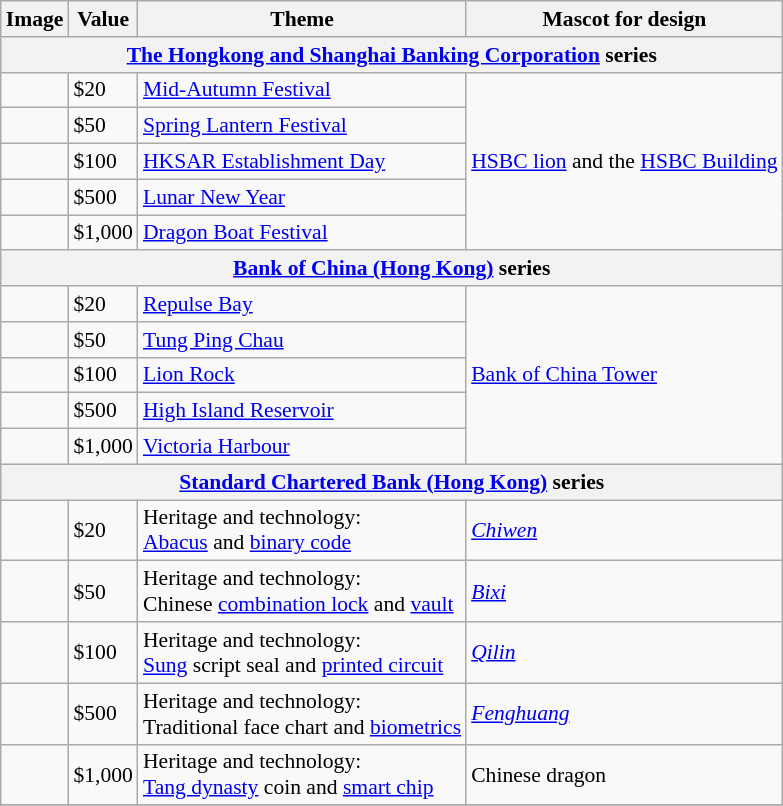<table class="wikitable" style="font-size: 90%">
<tr>
<th>Image</th>
<th>Value</th>
<th>Theme</th>
<th>Mascot for design</th>
</tr>
<tr>
<th colspan="5"><a href='#'>The Hongkong and Shanghai Banking Corporation</a> series</th>
</tr>
<tr>
<td></td>
<td>$20</td>
<td><a href='#'>Mid-Autumn Festival</a></td>
<td rowspan="5"><a href='#'>HSBC lion</a> and the <a href='#'>HSBC Building</a></td>
</tr>
<tr>
<td></td>
<td>$50</td>
<td><a href='#'>Spring Lantern Festival</a></td>
</tr>
<tr>
<td></td>
<td>$100</td>
<td><a href='#'>HKSAR Establishment Day</a></td>
</tr>
<tr>
<td></td>
<td>$500</td>
<td><a href='#'>Lunar New Year</a></td>
</tr>
<tr>
<td></td>
<td>$1,000</td>
<td><a href='#'>Dragon Boat Festival</a></td>
</tr>
<tr>
<th colspan="5"><a href='#'>Bank of China (Hong Kong)</a> series</th>
</tr>
<tr>
<td></td>
<td>$20</td>
<td><a href='#'>Repulse Bay</a></td>
<td rowspan="5"><a href='#'>Bank of China Tower</a></td>
</tr>
<tr>
<td></td>
<td>$50</td>
<td><a href='#'>Tung Ping Chau</a></td>
</tr>
<tr>
<td></td>
<td>$100</td>
<td><a href='#'>Lion Rock</a></td>
</tr>
<tr>
<td></td>
<td>$500</td>
<td><a href='#'>High Island Reservoir</a></td>
</tr>
<tr>
<td></td>
<td>$1,000</td>
<td><a href='#'>Victoria Harbour</a></td>
</tr>
<tr>
<th colspan="5"><a href='#'>Standard Chartered Bank (Hong Kong)</a> series</th>
</tr>
<tr>
<td></td>
<td>$20</td>
<td>Heritage and technology:<br><a href='#'>Abacus</a> and <a href='#'>binary code</a></td>
<td><em><a href='#'>Chiwen</a></em></td>
</tr>
<tr>
<td></td>
<td>$50</td>
<td>Heritage and technology:<br>Chinese <a href='#'>combination lock</a> and <a href='#'>vault</a></td>
<td><em><a href='#'>Bixi</a></em></td>
</tr>
<tr>
<td></td>
<td>$100</td>
<td>Heritage and technology:<br><a href='#'>Sung</a> script seal and <a href='#'>printed circuit</a></td>
<td><em><a href='#'>Qilin</a></em></td>
</tr>
<tr>
<td></td>
<td>$500</td>
<td>Heritage and technology:<br>Traditional face chart and <a href='#'>biometrics</a></td>
<td><em><a href='#'>Fenghuang</a></em></td>
</tr>
<tr>
<td></td>
<td>$1,000</td>
<td>Heritage and technology:<br><a href='#'>Tang dynasty</a> coin and <a href='#'>smart chip</a></td>
<td>Chinese dragon</td>
</tr>
<tr>
</tr>
</table>
